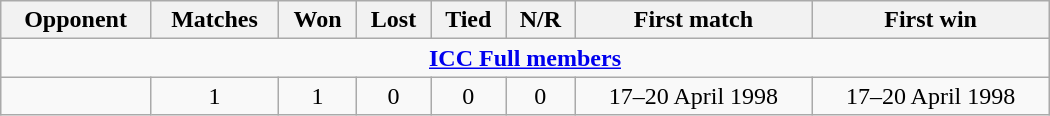<table class="wikitable plainrowheaders sortable" style="text-align: center; width: 700px;">
<tr>
<th>Opponent</th>
<th>Matches</th>
<th>Won</th>
<th>Lost</th>
<th>Tied</th>
<th>N/R</th>
<th>First match</th>
<th>First win</th>
</tr>
<tr>
<td colspan="8" style="text-align:center;"><strong><a href='#'>ICC Full members</a></strong></td>
</tr>
<tr>
<td align=left></td>
<td>1</td>
<td>1</td>
<td>0</td>
<td>0</td>
<td>0</td>
<td>17–20 April 1998</td>
<td>17–20 April 1998</td>
</tr>
</table>
